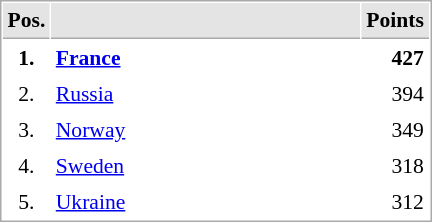<table cellspacing="1" cellpadding="3" style="border:1px solid #AAAAAA;font-size:90%">
<tr bgcolor="#E4E4E4">
<th style="border-bottom:1px solid #AAAAAA" width=10>Pos.</th>
<th style="border-bottom:1px solid #AAAAAA" width=200></th>
<th style="border-bottom:1px solid #AAAAAA" width=20>Points</th>
</tr>
<tr>
<td align="center"><strong>1.</strong></td>
<td> <strong><a href='#'>France</a></strong></td>
<td align="right"><strong>427</strong></td>
</tr>
<tr>
<td align="center">2.</td>
<td> <a href='#'>Russia</a></td>
<td align="right">394</td>
</tr>
<tr>
<td align="center">3.</td>
<td> <a href='#'>Norway</a></td>
<td align="right">349</td>
</tr>
<tr>
<td align="center">4.</td>
<td> <a href='#'>Sweden</a></td>
<td align="right">318</td>
</tr>
<tr>
<td align="center">5.</td>
<td> <a href='#'>Ukraine</a></td>
<td align="right">312</td>
</tr>
</table>
